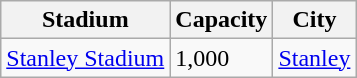<table class="wikitable sortable">
<tr>
<th>Stadium</th>
<th>Capacity</th>
<th>City</th>
</tr>
<tr>
<td><a href='#'>Stanley Stadium</a></td>
<td>1,000</td>
<td><a href='#'>Stanley</a></td>
</tr>
</table>
